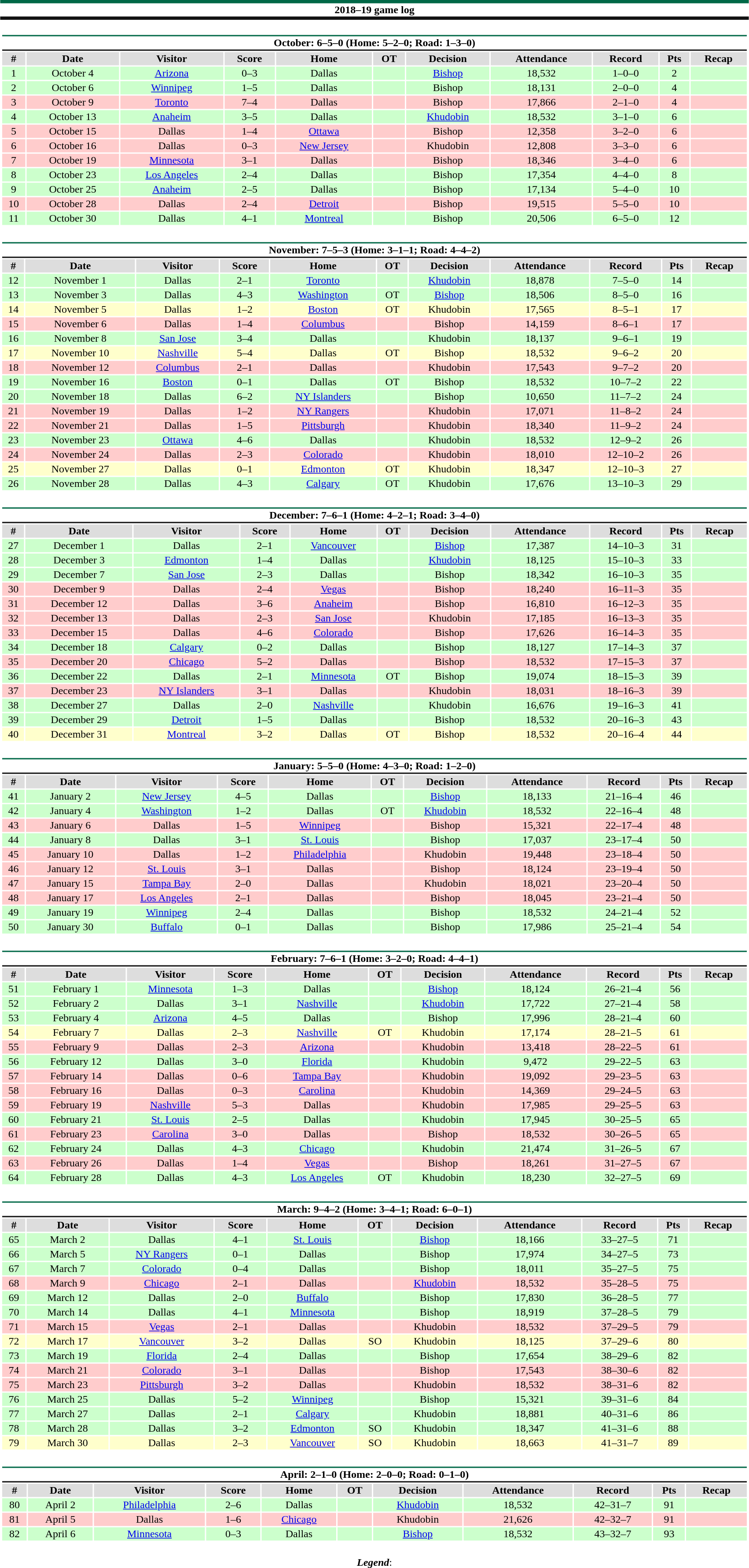<table class="toccolours" style="width:90%; clear:both; margin:1.5em auto; text-align:center;">
<tr>
<th colspan="11" style="background:#FFFFFF; border-top:#006847 5px solid; border-bottom:#111111 5px solid;">2018–19 game log</th>
</tr>
<tr>
<td colspan="11"><br><table class="toccolours collapsible collapsed" style="width:100%;">
<tr>
<th colspan="11" style="background:#FFFFFF; border-top:#006847 2px solid; border-bottom:#111111 2px solid;">October: 6–5–0 (Home: 5–2–0; Road: 1–3–0)</th>
</tr>
<tr style="background:#ddd;">
<th>#</th>
<th>Date</th>
<th>Visitor</th>
<th>Score</th>
<th>Home</th>
<th>OT</th>
<th>Decision</th>
<th>Attendance</th>
<th>Record</th>
<th>Pts</th>
<th>Recap</th>
</tr>
<tr style="background:#cfc;">
<td>1</td>
<td>October 4</td>
<td><a href='#'>Arizona</a></td>
<td>0–3</td>
<td>Dallas</td>
<td></td>
<td><a href='#'>Bishop</a></td>
<td>18,532</td>
<td>1–0–0</td>
<td>2</td>
<td></td>
</tr>
<tr style="background:#cfc;">
<td>2</td>
<td>October 6</td>
<td><a href='#'>Winnipeg</a></td>
<td>1–5</td>
<td>Dallas</td>
<td></td>
<td>Bishop</td>
<td>18,131</td>
<td>2–0–0</td>
<td>4</td>
<td></td>
</tr>
<tr style="background:#fcc;">
<td>3</td>
<td>October 9</td>
<td><a href='#'>Toronto</a></td>
<td>7–4</td>
<td>Dallas</td>
<td></td>
<td>Bishop</td>
<td>17,866</td>
<td>2–1–0</td>
<td>4</td>
<td></td>
</tr>
<tr style="background:#cfc;">
<td>4</td>
<td>October 13</td>
<td><a href='#'>Anaheim</a></td>
<td>3–5</td>
<td>Dallas</td>
<td></td>
<td><a href='#'>Khudobin</a></td>
<td>18,532</td>
<td>3–1–0</td>
<td>6</td>
<td></td>
</tr>
<tr style="background:#fcc;">
<td>5</td>
<td>October 15</td>
<td>Dallas</td>
<td>1–4</td>
<td><a href='#'>Ottawa</a></td>
<td></td>
<td>Bishop</td>
<td>12,358</td>
<td>3–2–0</td>
<td>6</td>
<td></td>
</tr>
<tr style="background:#fcc;">
<td>6</td>
<td>October 16</td>
<td>Dallas</td>
<td>0–3</td>
<td><a href='#'>New Jersey</a></td>
<td></td>
<td>Khudobin</td>
<td>12,808</td>
<td>3–3–0</td>
<td>6</td>
<td></td>
</tr>
<tr style="background:#fcc;">
<td>7</td>
<td>October 19</td>
<td><a href='#'>Minnesota</a></td>
<td>3–1</td>
<td>Dallas</td>
<td></td>
<td>Bishop</td>
<td>18,346</td>
<td>3–4–0</td>
<td>6</td>
<td></td>
</tr>
<tr style="background:#cfc;">
<td>8</td>
<td>October 23</td>
<td><a href='#'>Los Angeles</a></td>
<td>2–4</td>
<td>Dallas</td>
<td></td>
<td>Bishop</td>
<td>17,354</td>
<td>4–4–0</td>
<td>8</td>
<td></td>
</tr>
<tr style="background:#cfc;">
<td>9</td>
<td>October 25</td>
<td><a href='#'>Anaheim</a></td>
<td>2–5</td>
<td>Dallas</td>
<td></td>
<td>Bishop</td>
<td>17,134</td>
<td>5–4–0</td>
<td>10</td>
<td></td>
</tr>
<tr style="background:#fcc;">
<td>10</td>
<td>October 28</td>
<td>Dallas</td>
<td>2–4</td>
<td><a href='#'>Detroit</a></td>
<td></td>
<td>Bishop</td>
<td>19,515</td>
<td>5–5–0</td>
<td>10</td>
<td></td>
</tr>
<tr style="background:#cfc;">
<td>11</td>
<td>October 30</td>
<td>Dallas</td>
<td>4–1</td>
<td><a href='#'>Montreal</a></td>
<td></td>
<td>Bishop</td>
<td>20,506</td>
<td>6–5–0</td>
<td>12</td>
<td></td>
</tr>
</table>
</td>
</tr>
<tr>
<td colspan="11"><br><table class="toccolours collapsible collapsed" style="width:100%;">
<tr>
<th colspan="11" style="background:#FFFFFF; border-top:#006847 2px solid; border-bottom:#111111 2px solid;">November: 7–5–3 (Home: 3–1–1; Road: 4–4–2)</th>
</tr>
<tr style="background:#ddd;">
<th>#</th>
<th>Date</th>
<th>Visitor</th>
<th>Score</th>
<th>Home</th>
<th>OT</th>
<th>Decision</th>
<th>Attendance</th>
<th>Record</th>
<th>Pts</th>
<th>Recap</th>
</tr>
<tr style="background:#cfc;">
<td>12</td>
<td>November 1</td>
<td>Dallas</td>
<td>2–1</td>
<td><a href='#'>Toronto</a></td>
<td></td>
<td><a href='#'>Khudobin</a></td>
<td>18,878</td>
<td>7–5–0</td>
<td>14</td>
<td></td>
</tr>
<tr style="background:#cfc;">
<td>13</td>
<td>November 3</td>
<td>Dallas</td>
<td>4–3</td>
<td><a href='#'>Washington</a></td>
<td>OT</td>
<td><a href='#'>Bishop</a></td>
<td>18,506</td>
<td>8–5–0</td>
<td>16</td>
<td></td>
</tr>
<tr style="background:#ffc;">
<td>14</td>
<td>November 5</td>
<td>Dallas</td>
<td>1–2</td>
<td><a href='#'>Boston</a></td>
<td>OT</td>
<td>Khudobin</td>
<td>17,565</td>
<td>8–5–1</td>
<td>17</td>
<td></td>
</tr>
<tr style="background:#fcc;">
<td>15</td>
<td>November 6</td>
<td>Dallas</td>
<td>1–4</td>
<td><a href='#'>Columbus</a></td>
<td></td>
<td>Bishop</td>
<td>14,159</td>
<td>8–6–1</td>
<td>17</td>
<td></td>
</tr>
<tr style="background:#cfc;">
<td>16</td>
<td>November 8</td>
<td><a href='#'>San Jose</a></td>
<td>3–4</td>
<td>Dallas</td>
<td></td>
<td>Khudobin</td>
<td>18,137</td>
<td>9–6–1</td>
<td>19</td>
<td></td>
</tr>
<tr style="background:#ffc;">
<td>17</td>
<td>November 10</td>
<td><a href='#'>Nashville</a></td>
<td>5–4</td>
<td>Dallas</td>
<td>OT</td>
<td>Bishop</td>
<td>18,532</td>
<td>9–6–2</td>
<td>20</td>
<td></td>
</tr>
<tr style="background:#fcc;">
<td>18</td>
<td>November 12</td>
<td><a href='#'>Columbus</a></td>
<td>2–1</td>
<td>Dallas</td>
<td></td>
<td>Khudobin</td>
<td>17,543</td>
<td>9–7–2</td>
<td>20</td>
<td></td>
</tr>
<tr style="background:#cfc;">
<td>19</td>
<td>November 16</td>
<td><a href='#'>Boston</a></td>
<td>0–1</td>
<td>Dallas</td>
<td>OT</td>
<td>Bishop</td>
<td>18,532</td>
<td>10–7–2</td>
<td>22</td>
<td></td>
</tr>
<tr style="background:#cfc;">
<td>20</td>
<td>November 18</td>
<td>Dallas</td>
<td>6–2</td>
<td><a href='#'>NY Islanders</a></td>
<td></td>
<td>Bishop</td>
<td>10,650</td>
<td>11–7–2</td>
<td>24</td>
<td></td>
</tr>
<tr style="background:#fcc;">
<td>21</td>
<td>November 19</td>
<td>Dallas</td>
<td>1–2</td>
<td><a href='#'>NY Rangers</a></td>
<td></td>
<td>Khudobin</td>
<td>17,071</td>
<td>11–8–2</td>
<td>24</td>
<td></td>
</tr>
<tr style="background:#fcc;">
<td>22</td>
<td>November 21</td>
<td>Dallas</td>
<td>1–5</td>
<td><a href='#'>Pittsburgh</a></td>
<td></td>
<td>Khudobin</td>
<td>18,340</td>
<td>11–9–2</td>
<td>24</td>
<td></td>
</tr>
<tr style="background:#cfc;">
<td>23</td>
<td>November 23</td>
<td><a href='#'>Ottawa</a></td>
<td>4–6</td>
<td>Dallas</td>
<td></td>
<td>Khudobin</td>
<td>18,532</td>
<td>12–9–2</td>
<td>26</td>
<td></td>
</tr>
<tr style="background:#fcc;">
<td>24</td>
<td>November 24</td>
<td>Dallas</td>
<td>2–3</td>
<td><a href='#'>Colorado</a></td>
<td></td>
<td>Khudobin</td>
<td>18,010</td>
<td>12–10–2</td>
<td>26</td>
<td></td>
</tr>
<tr style="background:#ffc;">
<td>25</td>
<td>November 27</td>
<td>Dallas</td>
<td>0–1</td>
<td><a href='#'>Edmonton</a></td>
<td>OT</td>
<td>Khudobin</td>
<td>18,347</td>
<td>12–10–3</td>
<td>27</td>
<td></td>
</tr>
<tr style="background:#cfc;">
<td>26</td>
<td>November 28</td>
<td>Dallas</td>
<td>4–3</td>
<td><a href='#'>Calgary</a></td>
<td>OT</td>
<td>Khudobin</td>
<td>17,676</td>
<td>13–10–3</td>
<td>29</td>
<td></td>
</tr>
</table>
</td>
</tr>
<tr>
<td colspan="11"><br><table class="toccolours collapsible collapsed" style="width:100%;">
<tr>
<th colspan="11" style="background:#FFFFFF; border-top:#006847 2px solid; border-bottom:#111111 2px solid;">December: 7–6–1 (Home: 4–2–1; Road: 3–4–0)</th>
</tr>
<tr style="background:#ddd;">
<th>#</th>
<th>Date</th>
<th>Visitor</th>
<th>Score</th>
<th>Home</th>
<th>OT</th>
<th>Decision</th>
<th>Attendance</th>
<th>Record</th>
<th>Pts</th>
<th>Recap</th>
</tr>
<tr style="background:#cfc;">
<td>27</td>
<td>December 1</td>
<td>Dallas</td>
<td>2–1</td>
<td><a href='#'>Vancouver</a></td>
<td></td>
<td><a href='#'>Bishop</a></td>
<td>17,387</td>
<td>14–10–3</td>
<td>31</td>
<td></td>
</tr>
<tr style="background:#cfc;">
<td>28</td>
<td>December 3</td>
<td><a href='#'>Edmonton</a></td>
<td>1–4</td>
<td>Dallas</td>
<td></td>
<td><a href='#'>Khudobin</a></td>
<td>18,125</td>
<td>15–10–3</td>
<td>33</td>
<td></td>
</tr>
<tr style="background:#cfc;">
<td>29</td>
<td>December 7</td>
<td><a href='#'>San Jose</a></td>
<td>2–3</td>
<td>Dallas</td>
<td></td>
<td>Bishop</td>
<td>18,342</td>
<td>16–10–3</td>
<td>35</td>
<td></td>
</tr>
<tr style="background:#fcc;">
<td>30</td>
<td>December 9</td>
<td>Dallas</td>
<td>2–4</td>
<td><a href='#'>Vegas</a></td>
<td></td>
<td>Bishop</td>
<td>18,240</td>
<td>16–11–3</td>
<td>35</td>
<td></td>
</tr>
<tr style="background:#fcc;">
<td>31</td>
<td>December 12</td>
<td>Dallas</td>
<td>3–6</td>
<td><a href='#'>Anaheim</a></td>
<td></td>
<td>Bishop</td>
<td>16,810</td>
<td>16–12–3</td>
<td>35</td>
<td></td>
</tr>
<tr style="background:#fcc;">
<td>32</td>
<td>December 13</td>
<td>Dallas</td>
<td>2–3</td>
<td><a href='#'>San Jose</a></td>
<td></td>
<td>Khudobin</td>
<td>17,185</td>
<td>16–13–3</td>
<td>35</td>
<td></td>
</tr>
<tr style="background:#fcc;">
<td>33</td>
<td>December 15</td>
<td>Dallas</td>
<td>4–6</td>
<td><a href='#'>Colorado</a></td>
<td></td>
<td>Bishop</td>
<td>17,626</td>
<td>16–14–3</td>
<td>35</td>
<td></td>
</tr>
<tr style="background:#cfc;">
<td>34</td>
<td>December 18</td>
<td><a href='#'>Calgary</a></td>
<td>0–2</td>
<td>Dallas</td>
<td></td>
<td>Bishop</td>
<td>18,127</td>
<td>17–14–3</td>
<td>37</td>
<td></td>
</tr>
<tr style="background:#fcc;">
<td>35</td>
<td>December 20</td>
<td><a href='#'>Chicago</a></td>
<td>5–2</td>
<td>Dallas</td>
<td></td>
<td>Bishop</td>
<td>18,532</td>
<td>17–15–3</td>
<td>37</td>
<td></td>
</tr>
<tr style="background:#cfc;">
<td>36</td>
<td>December 22</td>
<td>Dallas</td>
<td>2–1</td>
<td><a href='#'>Minnesota</a></td>
<td>OT</td>
<td>Bishop</td>
<td>19,074</td>
<td>18–15–3</td>
<td>39</td>
<td></td>
</tr>
<tr style="background:#fcc;">
<td>37</td>
<td>December 23</td>
<td><a href='#'>NY Islanders</a></td>
<td>3–1</td>
<td>Dallas</td>
<td></td>
<td>Khudobin</td>
<td>18,031</td>
<td>18–16–3</td>
<td>39</td>
<td></td>
</tr>
<tr style="background:#cfc;">
<td>38</td>
<td>December 27</td>
<td>Dallas</td>
<td>2–0</td>
<td><a href='#'>Nashville</a></td>
<td></td>
<td>Khudobin</td>
<td>16,676</td>
<td>19–16–3</td>
<td>41</td>
<td></td>
</tr>
<tr style="background:#cfc;">
<td>39</td>
<td>December 29</td>
<td><a href='#'>Detroit</a></td>
<td>1–5</td>
<td>Dallas</td>
<td></td>
<td>Bishop</td>
<td>18,532</td>
<td>20–16–3</td>
<td>43</td>
<td></td>
</tr>
<tr style="background:#ffc;">
<td>40</td>
<td>December 31</td>
<td><a href='#'>Montreal</a></td>
<td>3–2</td>
<td>Dallas</td>
<td>OT</td>
<td>Bishop</td>
<td>18,532</td>
<td>20–16–4</td>
<td>44</td>
<td></td>
</tr>
</table>
</td>
</tr>
<tr>
<td colspan="11"><br><table class="toccolours collapsible collapsed" style="width:100%;">
<tr>
<th colspan="11" style="background:#FFFFFF; border-top:#006847 2px solid; border-bottom:#111111 2px solid;">January: 5–5–0 (Home: 4–3–0; Road: 1–2–0)</th>
</tr>
<tr style="background:#ddd;">
<th>#</th>
<th>Date</th>
<th>Visitor</th>
<th>Score</th>
<th>Home</th>
<th>OT</th>
<th>Decision</th>
<th>Attendance</th>
<th>Record</th>
<th>Pts</th>
<th>Recap</th>
</tr>
<tr style="background:#cfc;">
<td>41</td>
<td>January 2</td>
<td><a href='#'>New Jersey</a></td>
<td>4–5</td>
<td>Dallas</td>
<td></td>
<td><a href='#'>Bishop</a></td>
<td>18,133</td>
<td>21–16–4</td>
<td>46</td>
<td></td>
</tr>
<tr style="background:#cfc;">
<td>42</td>
<td>January 4</td>
<td><a href='#'>Washington</a></td>
<td>1–2</td>
<td>Dallas</td>
<td>OT</td>
<td><a href='#'>Khudobin</a></td>
<td>18,532</td>
<td>22–16–4</td>
<td>48</td>
<td></td>
</tr>
<tr style="background:#fcc;">
<td>43</td>
<td>January 6</td>
<td>Dallas</td>
<td>1–5</td>
<td><a href='#'>Winnipeg</a></td>
<td></td>
<td>Bishop</td>
<td>15,321</td>
<td>22–17–4</td>
<td>48</td>
<td></td>
</tr>
<tr style="background:#cfc;">
<td>44</td>
<td>January 8</td>
<td>Dallas</td>
<td>3–1</td>
<td><a href='#'>St. Louis</a></td>
<td></td>
<td>Bishop</td>
<td>17,037</td>
<td>23–17–4</td>
<td>50</td>
<td></td>
</tr>
<tr style="background:#fcc;">
<td>45</td>
<td>January 10</td>
<td>Dallas</td>
<td>1–2</td>
<td><a href='#'>Philadelphia</a></td>
<td></td>
<td>Khudobin</td>
<td>19,448</td>
<td>23–18–4</td>
<td>50</td>
<td></td>
</tr>
<tr style="background:#fcc;">
<td>46</td>
<td>January 12</td>
<td><a href='#'>St. Louis</a></td>
<td>3–1</td>
<td>Dallas</td>
<td></td>
<td>Bishop</td>
<td>18,124</td>
<td>23–19–4</td>
<td>50</td>
<td></td>
</tr>
<tr style="background:#fcc;">
<td>47</td>
<td>January 15</td>
<td><a href='#'>Tampa Bay</a></td>
<td>2–0</td>
<td>Dallas</td>
<td></td>
<td>Khudobin</td>
<td>18,021</td>
<td>23–20–4</td>
<td>50</td>
<td></td>
</tr>
<tr style="background:#fcc;">
<td>48</td>
<td>January 17</td>
<td><a href='#'>Los Angeles</a></td>
<td>2–1</td>
<td>Dallas</td>
<td></td>
<td>Bishop</td>
<td>18,045</td>
<td>23–21–4</td>
<td>50</td>
<td></td>
</tr>
<tr style="background:#cfc;">
<td>49</td>
<td>January 19</td>
<td><a href='#'>Winnipeg</a></td>
<td>2–4</td>
<td>Dallas</td>
<td></td>
<td>Bishop</td>
<td>18,532</td>
<td>24–21–4</td>
<td>52</td>
<td></td>
</tr>
<tr style="background:#cfc;">
<td>50</td>
<td>January 30</td>
<td><a href='#'>Buffalo</a></td>
<td>0–1</td>
<td>Dallas</td>
<td></td>
<td>Bishop</td>
<td>17,986</td>
<td>25–21–4</td>
<td>54</td>
<td></td>
</tr>
</table>
</td>
</tr>
<tr>
<td colspan="11"><br><table class="toccolours collapsible collapsed" style="width:100%;">
<tr>
<th colspan="11" style="background:#FFFFFF; border-top:#006847 2px solid; border-bottom:#111111 2px solid;">February: 7–6–1 (Home: 3–2–0; Road: 4–4–1)</th>
</tr>
<tr style="background:#ddd;">
<th>#</th>
<th>Date</th>
<th>Visitor</th>
<th>Score</th>
<th>Home</th>
<th>OT</th>
<th>Decision</th>
<th>Attendance</th>
<th>Record</th>
<th>Pts</th>
<th>Recap</th>
</tr>
<tr style="background:#cfc;">
<td>51</td>
<td>February 1</td>
<td><a href='#'>Minnesota</a></td>
<td>1–3</td>
<td>Dallas</td>
<td></td>
<td><a href='#'>Bishop</a></td>
<td>18,124</td>
<td>26–21–4</td>
<td>56</td>
<td></td>
</tr>
<tr style="background:#cfc;">
<td>52</td>
<td>February 2</td>
<td>Dallas</td>
<td>3–1</td>
<td><a href='#'>Nashville</a></td>
<td></td>
<td><a href='#'>Khudobin</a></td>
<td>17,722</td>
<td>27–21–4</td>
<td>58</td>
<td></td>
</tr>
<tr style="background:#cfc;">
<td>53</td>
<td>February 4</td>
<td><a href='#'>Arizona</a></td>
<td>4–5</td>
<td>Dallas</td>
<td></td>
<td>Bishop</td>
<td>17,996</td>
<td>28–21–4</td>
<td>60</td>
<td></td>
</tr>
<tr style="background:#ffc;">
<td>54</td>
<td>February 7</td>
<td>Dallas</td>
<td>2–3</td>
<td><a href='#'>Nashville</a></td>
<td>OT</td>
<td>Khudobin</td>
<td>17,174</td>
<td>28–21–5</td>
<td>61</td>
<td></td>
</tr>
<tr style="background:#fcc;">
<td>55</td>
<td>February 9</td>
<td>Dallas</td>
<td>2–3</td>
<td><a href='#'>Arizona</a></td>
<td></td>
<td>Khudobin</td>
<td>13,418</td>
<td>28–22–5</td>
<td>61</td>
<td></td>
</tr>
<tr style="background:#cfc;">
<td>56</td>
<td>February 12</td>
<td>Dallas</td>
<td>3–0</td>
<td><a href='#'>Florida</a></td>
<td></td>
<td>Khudobin</td>
<td>9,472</td>
<td>29–22–5</td>
<td>63</td>
<td></td>
</tr>
<tr style="background:#fcc;">
<td>57</td>
<td>February 14</td>
<td>Dallas</td>
<td>0–6</td>
<td><a href='#'>Tampa Bay</a></td>
<td></td>
<td>Khudobin</td>
<td>19,092</td>
<td>29–23–5</td>
<td>63</td>
<td></td>
</tr>
<tr style="background:#fcc;">
<td>58</td>
<td>February 16</td>
<td>Dallas</td>
<td>0–3</td>
<td><a href='#'>Carolina</a></td>
<td></td>
<td>Khudobin</td>
<td>14,369</td>
<td>29–24–5</td>
<td>63</td>
<td></td>
</tr>
<tr style="background:#fcc;">
<td>59</td>
<td>February 19</td>
<td><a href='#'>Nashville</a></td>
<td>5–3</td>
<td>Dallas</td>
<td></td>
<td>Khudobin</td>
<td>17,985</td>
<td>29–25–5</td>
<td>63</td>
<td></td>
</tr>
<tr style="background:#cfc;">
<td>60</td>
<td>February 21</td>
<td><a href='#'>St. Louis</a></td>
<td>2–5</td>
<td>Dallas</td>
<td></td>
<td>Khudobin</td>
<td>17,945</td>
<td>30–25–5</td>
<td>65</td>
<td></td>
</tr>
<tr style="background:#fcc;">
<td>61</td>
<td>February 23</td>
<td><a href='#'>Carolina</a></td>
<td>3–0</td>
<td>Dallas</td>
<td></td>
<td>Bishop</td>
<td>18,532</td>
<td>30–26–5</td>
<td>65</td>
<td></td>
</tr>
<tr style="background:#cfc;">
<td>62</td>
<td>February 24</td>
<td>Dallas</td>
<td>4–3</td>
<td><a href='#'>Chicago</a></td>
<td></td>
<td>Khudobin</td>
<td>21,474</td>
<td>31–26–5</td>
<td>67</td>
<td></td>
</tr>
<tr style="background:#fcc;">
<td>63</td>
<td>February 26</td>
<td>Dallas</td>
<td>1–4</td>
<td><a href='#'>Vegas</a></td>
<td></td>
<td>Bishop</td>
<td>18,261</td>
<td>31–27–5</td>
<td>67</td>
<td></td>
</tr>
<tr style="background:#cfc;">
<td>64</td>
<td>February 28</td>
<td>Dallas</td>
<td>4–3</td>
<td><a href='#'>Los Angeles</a></td>
<td>OT</td>
<td>Khudobin</td>
<td>18,230</td>
<td>32–27–5</td>
<td>69</td>
<td></td>
</tr>
</table>
</td>
</tr>
<tr>
<td colspan="11"><br><table class="toccolours collapsible collapsed" style="width:100%;">
<tr>
<th colspan="11" style="background:#FFFFFF; border-top:#006847 2px solid; border-bottom:#111111 2px solid;">March: 9–4–2 (Home: 3–4–1; Road: 6–0–1)</th>
</tr>
<tr style="background:#ddd;">
<th>#</th>
<th>Date</th>
<th>Visitor</th>
<th>Score</th>
<th>Home</th>
<th>OT</th>
<th>Decision</th>
<th>Attendance</th>
<th>Record</th>
<th>Pts</th>
<th>Recap</th>
</tr>
<tr style="background:#cfc;">
<td>65</td>
<td>March 2</td>
<td>Dallas</td>
<td>4–1</td>
<td><a href='#'>St. Louis</a></td>
<td></td>
<td><a href='#'>Bishop</a></td>
<td>18,166</td>
<td>33–27–5</td>
<td>71</td>
<td></td>
</tr>
<tr style="background:#cfc;">
<td>66</td>
<td>March 5</td>
<td><a href='#'>NY Rangers</a></td>
<td>0–1</td>
<td>Dallas</td>
<td></td>
<td>Bishop</td>
<td>17,974</td>
<td>34–27–5</td>
<td>73</td>
<td></td>
</tr>
<tr style="background:#cfc;">
<td>67</td>
<td>March 7</td>
<td><a href='#'>Colorado</a></td>
<td>0–4</td>
<td>Dallas</td>
<td></td>
<td>Bishop</td>
<td>18,011</td>
<td>35–27–5</td>
<td>75</td>
<td></td>
</tr>
<tr style="background:#fcc;">
<td>68</td>
<td>March 9</td>
<td><a href='#'>Chicago</a></td>
<td>2–1</td>
<td>Dallas</td>
<td></td>
<td><a href='#'>Khudobin</a></td>
<td>18,532</td>
<td>35–28–5</td>
<td>75</td>
<td></td>
</tr>
<tr style="background:#cfc;">
<td>69</td>
<td>March 12</td>
<td>Dallas</td>
<td>2–0</td>
<td><a href='#'>Buffalo</a></td>
<td></td>
<td>Bishop</td>
<td>17,830</td>
<td>36–28–5</td>
<td>77</td>
<td></td>
</tr>
<tr style="background:#cfc;">
<td>70</td>
<td>March 14</td>
<td>Dallas</td>
<td>4–1</td>
<td><a href='#'>Minnesota</a></td>
<td></td>
<td>Bishop</td>
<td>18,919</td>
<td>37–28–5</td>
<td>79</td>
<td></td>
</tr>
<tr style="background:#fcc;">
<td>71</td>
<td>March 15</td>
<td><a href='#'>Vegas</a></td>
<td>2–1</td>
<td>Dallas</td>
<td></td>
<td>Khudobin</td>
<td>18,532</td>
<td>37–29–5</td>
<td>79</td>
<td></td>
</tr>
<tr style="background:#ffc;">
<td>72</td>
<td>March 17</td>
<td><a href='#'>Vancouver</a></td>
<td>3–2</td>
<td>Dallas</td>
<td>SO</td>
<td>Khudobin</td>
<td>18,125</td>
<td>37–29–6</td>
<td>80</td>
<td></td>
</tr>
<tr style="background:#cfc;">
<td>73</td>
<td>March 19</td>
<td><a href='#'>Florida</a></td>
<td>2–4</td>
<td>Dallas</td>
<td></td>
<td>Bishop</td>
<td>17,654</td>
<td>38–29–6</td>
<td>82</td>
<td></td>
</tr>
<tr style="background:#fcc;">
<td>74</td>
<td>March 21</td>
<td><a href='#'>Colorado</a></td>
<td>3–1</td>
<td>Dallas</td>
<td></td>
<td>Bishop</td>
<td>17,543</td>
<td>38–30–6</td>
<td>82</td>
<td></td>
</tr>
<tr style="background:#fcc;">
<td>75</td>
<td>March 23</td>
<td><a href='#'>Pittsburgh</a></td>
<td>3–2</td>
<td>Dallas</td>
<td></td>
<td>Khudobin</td>
<td>18,532</td>
<td>38–31–6</td>
<td>82</td>
<td></td>
</tr>
<tr style="background:#cfc;">
<td>76</td>
<td>March 25</td>
<td>Dallas</td>
<td>5–2</td>
<td><a href='#'>Winnipeg</a></td>
<td></td>
<td>Bishop</td>
<td>15,321</td>
<td>39–31–6</td>
<td>84</td>
<td></td>
</tr>
<tr style="background:#cfc;">
<td>77</td>
<td>March 27</td>
<td>Dallas</td>
<td>2–1</td>
<td><a href='#'>Calgary</a></td>
<td></td>
<td>Khudobin</td>
<td>18,881</td>
<td>40–31–6</td>
<td>86</td>
<td></td>
</tr>
<tr style="background:#cfc;">
<td>78</td>
<td>March 28</td>
<td>Dallas</td>
<td>3–2</td>
<td><a href='#'>Edmonton</a></td>
<td>SO</td>
<td>Khudobin</td>
<td>18,347</td>
<td>41–31–6</td>
<td>88</td>
<td></td>
</tr>
<tr style="background:#ffc;">
<td>79</td>
<td>March 30</td>
<td>Dallas</td>
<td>2–3</td>
<td><a href='#'>Vancouver</a></td>
<td>SO</td>
<td>Khudobin</td>
<td>18,663</td>
<td>41–31–7</td>
<td>89</td>
<td></td>
</tr>
</table>
</td>
</tr>
<tr>
<td colspan="11"><br><table class="toccolours collapsible collapsed" style="width:100%;">
<tr>
<th colspan="11" style="background:#FFFFFF; border-top:#006847 2px solid; border-bottom:#111111 2px solid;">April: 2–1–0 (Home: 2–0–0; Road: 0–1–0)</th>
</tr>
<tr style="background:#ddd;">
<th>#</th>
<th>Date</th>
<th>Visitor</th>
<th>Score</th>
<th>Home</th>
<th>OT</th>
<th>Decision</th>
<th>Attendance</th>
<th>Record</th>
<th>Pts</th>
<th>Recap</th>
</tr>
<tr style="background:#cfc;">
<td>80</td>
<td>April 2</td>
<td><a href='#'>Philadelphia</a></td>
<td>2–6</td>
<td>Dallas</td>
<td></td>
<td><a href='#'>Khudobin</a></td>
<td>18,532</td>
<td>42–31–7</td>
<td>91</td>
<td></td>
</tr>
<tr style="background:#fcc;">
<td>81</td>
<td>April 5</td>
<td>Dallas</td>
<td>1–6</td>
<td><a href='#'>Chicago</a></td>
<td></td>
<td>Khudobin</td>
<td>21,626</td>
<td>42–32–7</td>
<td>91</td>
<td></td>
</tr>
<tr style="background:#cfc;">
<td>82</td>
<td>April 6</td>
<td><a href='#'>Minnesota</a></td>
<td>0–3</td>
<td>Dallas</td>
<td></td>
<td><a href='#'>Bishop</a></td>
<td>18,532</td>
<td>43–32–7</td>
<td>93</td>
<td></td>
</tr>
</table>
</td>
</tr>
<tr>
<td colspan="11" style="text-align:center;"><br><strong><em>Legend</em></strong>:


</td>
</tr>
</table>
